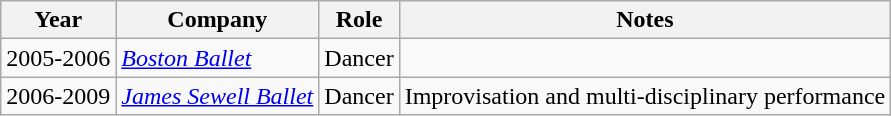<table class="wikitable sortable">
<tr>
<th>Year</th>
<th>Company</th>
<th>Role</th>
<th class="unsortable">Notes</th>
</tr>
<tr>
<td>2005-2006</td>
<td><em><a href='#'>Boston Ballet</a></em></td>
<td>Dancer</td>
<td></td>
</tr>
<tr>
<td>2006-2009</td>
<td><em><a href='#'>James Sewell Ballet</a></em></td>
<td>Dancer</td>
<td>Improvisation and multi-disciplinary performance</td>
</tr>
</table>
